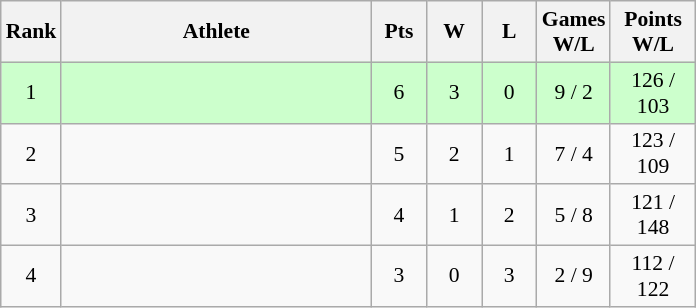<table class="wikitable" style="text-align: center; font-size:90% ">
<tr>
<th width="20">Rank</th>
<th width="200">Athlete</th>
<th width="30">Pts</th>
<th width="30">W</th>
<th width="30">L</th>
<th width="40">Games<br>W/L</th>
<th width="50">Points<br>W/L</th>
</tr>
<tr bgcolor=#ccffcc>
<td>1</td>
<td align=left></td>
<td>6</td>
<td>3</td>
<td>0</td>
<td>9 / 2</td>
<td>126 / 103</td>
</tr>
<tr>
<td>2</td>
<td align=left></td>
<td>5</td>
<td>2</td>
<td>1</td>
<td>7 / 4</td>
<td>123 / 109</td>
</tr>
<tr>
<td>3</td>
<td align=left></td>
<td>4</td>
<td>1</td>
<td>2</td>
<td>5 / 8</td>
<td>121 / 148</td>
</tr>
<tr>
<td>4</td>
<td align=left></td>
<td>3</td>
<td>0</td>
<td>3</td>
<td>2 / 9</td>
<td>112 / 122</td>
</tr>
</table>
